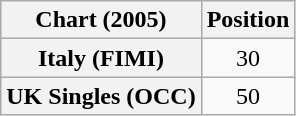<table class="wikitable plainrowheaders" style="text-align:center">
<tr>
<th scope="col">Chart (2005)</th>
<th scope="col">Position</th>
</tr>
<tr>
<th scope="row">Italy (FIMI)</th>
<td>30</td>
</tr>
<tr>
<th scope="row">UK Singles (OCC)</th>
<td>50</td>
</tr>
</table>
